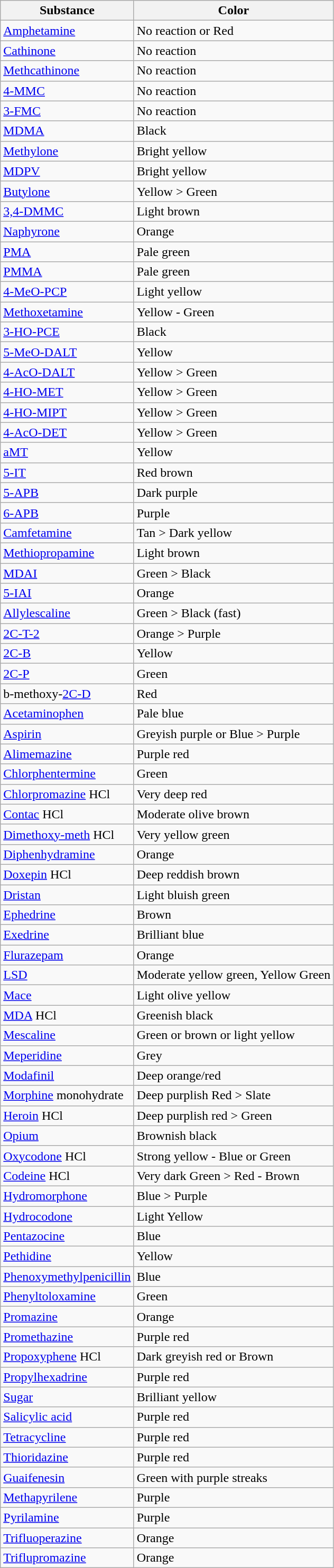<table class="wikitable sortable">
<tr>
<th>Substance</th>
<th>Color</th>
</tr>
<tr>
<td><a href='#'>Amphetamine</a></td>
<td>No reaction or Red</td>
</tr>
<tr>
<td><a href='#'>Cathinone</a></td>
<td>No reaction</td>
</tr>
<tr>
<td><a href='#'>Methcathinone</a></td>
<td>No reaction</td>
</tr>
<tr>
<td><a href='#'>4-MMC</a></td>
<td>No reaction </td>
</tr>
<tr>
<td><a href='#'>3-FMC</a></td>
<td>No reaction</td>
</tr>
<tr>
<td><a href='#'>MDMA</a></td>
<td>Black</td>
</tr>
<tr>
<td><a href='#'>Methylone</a></td>
<td>Bright yellow</td>
</tr>
<tr>
<td><a href='#'>MDPV</a></td>
<td>Bright yellow</td>
</tr>
<tr>
<td><a href='#'>Butylone</a></td>
<td>Yellow > Green</td>
</tr>
<tr>
<td><a href='#'>3,4-DMMC</a></td>
<td>Light brown</td>
</tr>
<tr>
<td><a href='#'>Naphyrone</a></td>
<td>Orange</td>
</tr>
<tr>
<td><a href='#'>PMA</a></td>
<td>Pale green</td>
</tr>
<tr>
<td><a href='#'>PMMA</a></td>
<td>Pale green</td>
</tr>
<tr>
<td><a href='#'>4-MeO-PCP</a></td>
<td>Light yellow</td>
</tr>
<tr>
<td><a href='#'>Methoxetamine</a></td>
<td>Yellow - Green</td>
</tr>
<tr>
<td><a href='#'>3-HO-PCE</a></td>
<td>Black</td>
</tr>
<tr>
<td><a href='#'>5-MeO-DALT</a></td>
<td>Yellow</td>
</tr>
<tr>
<td><a href='#'>4-AcO-DALT</a></td>
<td>Yellow > Green</td>
</tr>
<tr>
<td><a href='#'>4-HO-MET</a></td>
<td>Yellow > Green</td>
</tr>
<tr>
<td><a href='#'>4-HO-MIPT</a></td>
<td>Yellow > Green</td>
</tr>
<tr>
<td><a href='#'>4-AcO-DET</a></td>
<td>Yellow > Green</td>
</tr>
<tr>
<td><a href='#'>aMT</a></td>
<td>Yellow</td>
</tr>
<tr>
<td><a href='#'>5-IT</a></td>
<td>Red brown</td>
</tr>
<tr>
<td><a href='#'>5-APB</a></td>
<td>Dark purple</td>
</tr>
<tr>
<td><a href='#'>6-APB</a></td>
<td>Purple</td>
</tr>
<tr>
<td><a href='#'>Camfetamine</a></td>
<td>Tan > Dark yellow</td>
</tr>
<tr>
<td><a href='#'>Methiopropamine</a></td>
<td>Light brown</td>
</tr>
<tr>
<td><a href='#'>MDAI</a></td>
<td>Green > Black</td>
</tr>
<tr>
<td><a href='#'>5-IAI</a></td>
<td>Orange</td>
</tr>
<tr>
<td><a href='#'>Allylescaline</a></td>
<td>Green > Black (fast)</td>
</tr>
<tr>
<td><a href='#'>2C-T-2</a></td>
<td>Orange > Purple</td>
</tr>
<tr>
<td><a href='#'>2C-B</a></td>
<td>Yellow</td>
</tr>
<tr>
<td><a href='#'>2C-P</a></td>
<td>Green</td>
</tr>
<tr>
<td>b-methoxy-<a href='#'>2C-D</a></td>
<td>Red</td>
</tr>
<tr>
<td><a href='#'>Acetaminophen</a></td>
<td>Pale blue</td>
</tr>
<tr>
<td><a href='#'>Aspirin</a></td>
<td>Greyish purple or Blue > Purple</td>
</tr>
<tr>
<td><a href='#'>Alimemazine</a></td>
<td>Purple red</td>
</tr>
<tr>
<td><a href='#'>Chlorphentermine</a></td>
<td>Green</td>
</tr>
<tr>
<td><a href='#'>Chlorpromazine</a> HCl</td>
<td>Very deep red</td>
</tr>
<tr>
<td><a href='#'>Contac</a> HCl</td>
<td>Moderate olive brown</td>
</tr>
<tr>
<td><a href='#'>Dimethoxy-meth</a> HCl</td>
<td>Very yellow green</td>
</tr>
<tr>
<td><a href='#'>Diphenhydramine</a></td>
<td>Orange</td>
</tr>
<tr>
<td><a href='#'>Doxepin</a> HCl</td>
<td>Deep reddish brown</td>
</tr>
<tr>
<td><a href='#'>Dristan</a></td>
<td>Light bluish green</td>
</tr>
<tr>
<td><a href='#'>Ephedrine</a></td>
<td>Brown</td>
</tr>
<tr>
<td><a href='#'>Exedrine</a></td>
<td>Brilliant blue</td>
</tr>
<tr>
<td><a href='#'>Flurazepam</a></td>
<td>Orange</td>
</tr>
<tr>
<td><a href='#'>LSD</a></td>
<td>Moderate yellow green, Yellow Green</td>
</tr>
<tr>
<td><a href='#'>Mace</a></td>
<td>Light olive yellow</td>
</tr>
<tr>
<td><a href='#'>MDA</a> HCl</td>
<td>Greenish black</td>
</tr>
<tr>
<td><a href='#'>Mescaline</a></td>
<td>Green or brown or light yellow</td>
</tr>
<tr>
<td><a href='#'>Meperidine</a></td>
<td>Grey</td>
</tr>
<tr>
<td><a href='#'>Modafinil</a></td>
<td>Deep orange/red</td>
</tr>
<tr>
<td><a href='#'>Morphine</a> monohydrate</td>
<td>Deep purplish Red > Slate</td>
</tr>
<tr>
<td><a href='#'>Heroin</a> HCl</td>
<td>Deep purplish red > Green</td>
</tr>
<tr>
<td><a href='#'>Opium</a></td>
<td>Brownish black</td>
</tr>
<tr>
<td><a href='#'>Oxycodone</a> HCl</td>
<td>Strong yellow - Blue or Green</td>
</tr>
<tr>
<td><a href='#'>Codeine</a> HCl</td>
<td>Very dark Green > Red - Brown</td>
</tr>
<tr>
<td><a href='#'>Hydromorphone</a></td>
<td>Blue > Purple</td>
</tr>
<tr>
<td><a href='#'>Hydrocodone</a></td>
<td>Light Yellow</td>
</tr>
<tr>
<td><a href='#'>Pentazocine</a></td>
<td>Blue</td>
</tr>
<tr>
<td><a href='#'>Pethidine</a></td>
<td>Yellow</td>
</tr>
<tr>
<td><a href='#'>Phenoxymethylpenicillin</a></td>
<td>Blue</td>
</tr>
<tr>
<td><a href='#'>Phenyltoloxamine</a></td>
<td>Green</td>
</tr>
<tr>
<td><a href='#'>Promazine</a></td>
<td>Orange</td>
</tr>
<tr>
<td><a href='#'>Promethazine</a></td>
<td>Purple red</td>
</tr>
<tr>
<td><a href='#'>Propoxyphene</a> HCl</td>
<td>Dark greyish red or Brown</td>
</tr>
<tr>
<td><a href='#'>Propylhexadrine</a></td>
<td>Purple red</td>
</tr>
<tr>
<td><a href='#'>Sugar</a></td>
<td>Brilliant yellow</td>
</tr>
<tr>
<td><a href='#'>Salicylic acid</a></td>
<td>Purple red</td>
</tr>
<tr>
<td><a href='#'>Tetracycline</a></td>
<td>Purple red</td>
</tr>
<tr>
<td><a href='#'>Thioridazine</a></td>
<td>Purple red</td>
</tr>
<tr>
<td><a href='#'>Guaifenesin</a></td>
<td>Green with purple streaks</td>
</tr>
<tr>
<td><a href='#'>Methapyrilene</a></td>
<td>Purple</td>
</tr>
<tr>
<td><a href='#'>Pyrilamine</a></td>
<td>Purple</td>
</tr>
<tr>
<td><a href='#'>Trifluoperazine</a></td>
<td>Orange</td>
</tr>
<tr>
<td><a href='#'>Triflupromazine</a></td>
<td>Orange</td>
</tr>
</table>
